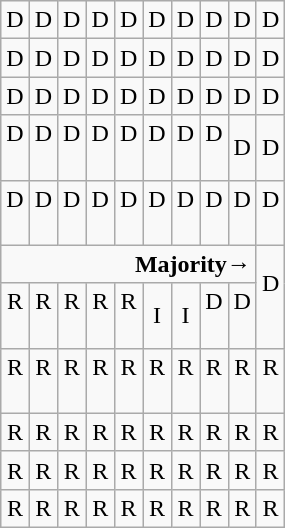<table class="wikitable"  style="text-align:center;">
<tr>
<td width=10% >D</td>
<td width=10% >D</td>
<td width=10% >D</td>
<td width=10% >D</td>
<td width=10% >D</td>
<td width=10% >D</td>
<td width=10% >D</td>
<td width=10% >D</td>
<td width=10% >D</td>
<td width=10% >D</td>
</tr>
<tr>
<td>D</td>
<td>D</td>
<td>D</td>
<td>D</td>
<td>D</td>
<td>D</td>
<td>D</td>
<td>D</td>
<td>D</td>
<td>D</td>
</tr>
<tr>
<td>D</td>
<td>D</td>
<td>D</td>
<td>D</td>
<td>D</td>
<td>D</td>
<td>D</td>
<td>D</td>
<td>D</td>
<td>D</td>
</tr>
<tr>
<td>D<br><br></td>
<td>D<br><br></td>
<td>D<br><br></td>
<td>D<br><br></td>
<td>D<br><br></td>
<td>D<br><br></td>
<td>D<br><br></td>
<td>D<br><br></td>
<td>D</td>
<td>D</td>
</tr>
<tr>
<td>D<br><br></td>
<td>D<br><br></td>
<td>D<br><br></td>
<td>D<br><br></td>
<td>D<br><br></td>
<td>D<br><br></td>
<td>D<br><br></td>
<td>D<br><br></td>
<td>D<br><br></td>
<td>D<br><br></td>
</tr>
<tr>
<td colspan=9 style="text-align:right"><strong> Majority→ </strong></td>
<td rowspan=2 >D<br><br></td>
</tr>
<tr>
<td>R<br><br></td>
<td>R<br><br></td>
<td>R<br><br></td>
<td>R<br><br></td>
<td>R<br><br></td>
<td>I</td>
<td>I</td>
<td>D<br><br></td>
<td>D<br><br></td>
</tr>
<tr>
<td>R<br><br></td>
<td>R<br><br></td>
<td>R<br><br></td>
<td>R<br><br></td>
<td>R<br><br></td>
<td>R<br><br></td>
<td>R<br><br></td>
<td>R<br><br></td>
<td>R<br><br></td>
<td>R<br><br></td>
</tr>
<tr>
<td>R</td>
<td>R</td>
<td>R</td>
<td>R</td>
<td>R</td>
<td>R</td>
<td>R</td>
<td>R</td>
<td>R</td>
<td>R</td>
</tr>
<tr>
<td>R</td>
<td>R</td>
<td>R</td>
<td>R</td>
<td>R</td>
<td>R</td>
<td>R</td>
<td>R</td>
<td>R</td>
<td>R</td>
</tr>
<tr>
<td>R</td>
<td>R</td>
<td>R</td>
<td>R</td>
<td>R</td>
<td>R</td>
<td>R</td>
<td>R</td>
<td>R</td>
<td>R</td>
</tr>
</table>
